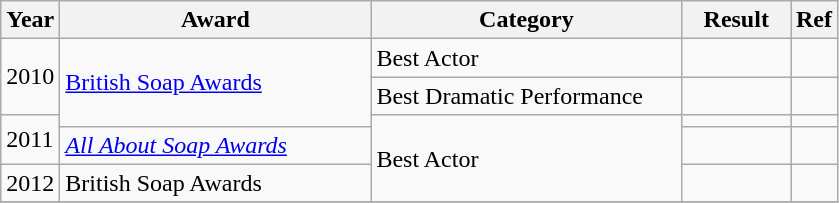<table class="wikitable">
<tr>
<th>Year</th>
<th width="200">Award</th>
<th width="200">Category</th>
<th width="65">Result</th>
<th>Ref</th>
</tr>
<tr>
<td rowspan=2>2010</td>
<td rowspan=3><a href='#'>British Soap Awards</a></td>
<td>Best Actor</td>
<td></td>
<td align="center"></td>
</tr>
<tr>
<td>Best Dramatic Performance</td>
<td></td>
<td align="center"></td>
</tr>
<tr>
<td rowspan=2>2011</td>
<td rowspan=3>Best Actor</td>
<td></td>
<td align="center"></td>
</tr>
<tr>
<td><em><a href='#'>All About Soap Awards</a></em></td>
<td></td>
<td align="center"></td>
</tr>
<tr>
<td>2012</td>
<td>British Soap Awards</td>
<td></td>
<td align="center"></td>
</tr>
<tr>
</tr>
</table>
